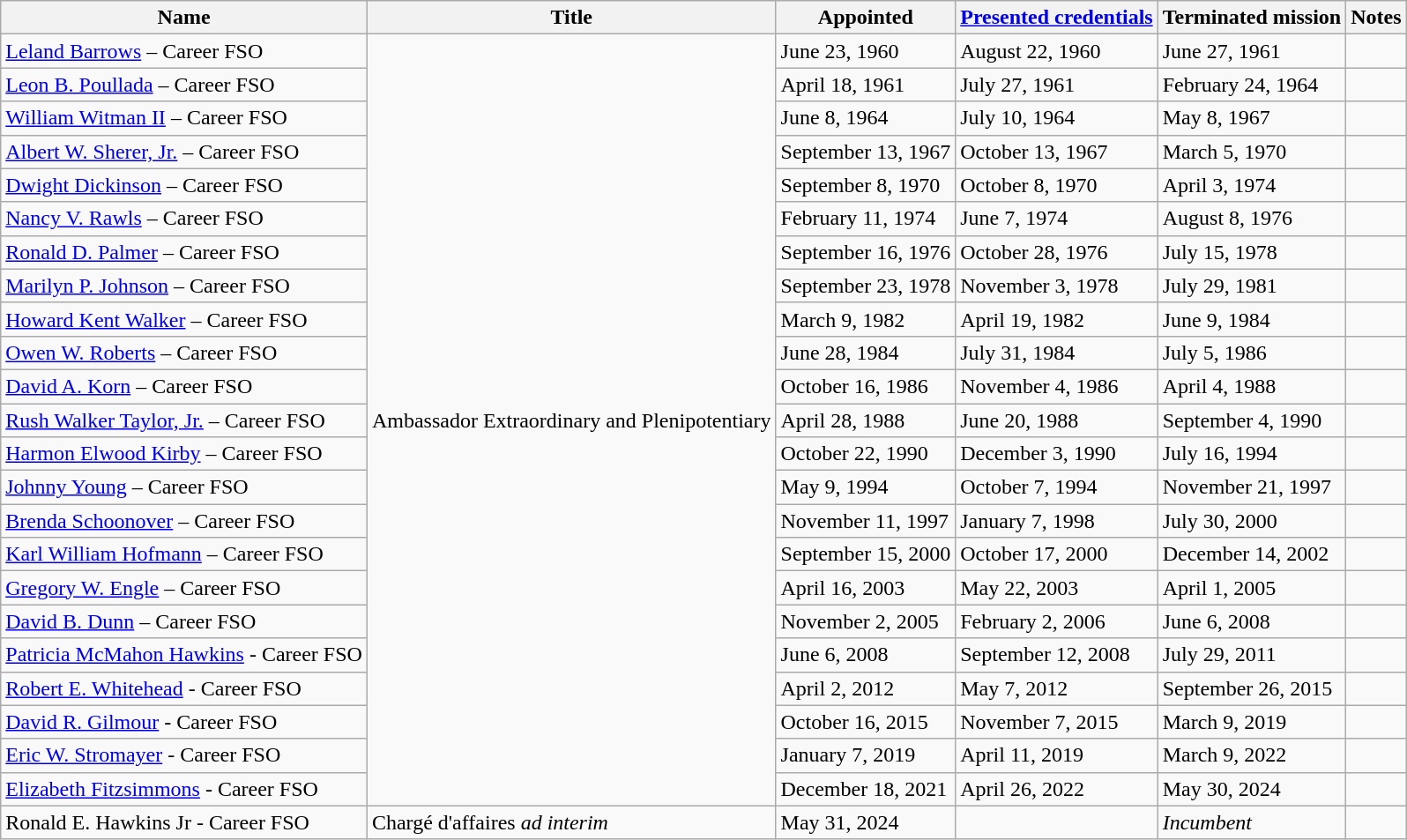<table class="wikitable">
<tr>
<th>Name</th>
<th>Title</th>
<th>Appointed</th>
<th><a href='#'>Presented credentials</a></th>
<th>Terminated mission</th>
<th>Notes</th>
</tr>
<tr>
<td><a href='#'>Leland Barrows</a> – Career FSO</td>
<td rowspan=23>Ambassador Extraordinary and Plenipotentiary</td>
<td>June 23, 1960</td>
<td>August 22, 1960</td>
<td>June 27, 1961</td>
<td></td>
</tr>
<tr>
<td><a href='#'>Leon B. Poullada</a> – Career FSO</td>
<td>April 18, 1961</td>
<td>July 27, 1961</td>
<td>February 24, 1964</td>
<td></td>
</tr>
<tr>
<td><a href='#'>William Witman II</a> – Career FSO</td>
<td>June 8, 1964</td>
<td>July 10, 1964</td>
<td>May 8, 1967</td>
<td></td>
</tr>
<tr>
<td><a href='#'>Albert W. Sherer, Jr.</a> – Career FSO</td>
<td>September 13, 1967</td>
<td>October 13, 1967</td>
<td>March 5, 1970</td>
<td></td>
</tr>
<tr>
<td><a href='#'>Dwight Dickinson</a> – Career FSO</td>
<td>September 8, 1970</td>
<td>October 8, 1970</td>
<td>April 3, 1974</td>
<td></td>
</tr>
<tr>
<td><a href='#'>Nancy V. Rawls</a> – Career FSO</td>
<td>February 11, 1974</td>
<td>June 7, 1974</td>
<td>August 8, 1976</td>
<td></td>
</tr>
<tr>
<td><a href='#'>Ronald D. Palmer</a> – Career FSO</td>
<td>September 16, 1976</td>
<td>October 28, 1976</td>
<td>July 15, 1978</td>
<td></td>
</tr>
<tr>
<td><a href='#'>Marilyn P. Johnson</a> – Career FSO</td>
<td>September 23, 1978</td>
<td>November 3, 1978</td>
<td>July 29, 1981</td>
<td></td>
</tr>
<tr>
<td><a href='#'>Howard Kent Walker</a> – Career FSO</td>
<td>March 9, 1982</td>
<td>April 19, 1982</td>
<td>June 9, 1984</td>
<td></td>
</tr>
<tr>
<td><a href='#'>Owen W. Roberts</a> – Career FSO</td>
<td>June 28, 1984</td>
<td>July 31, 1984</td>
<td>July 5, 1986</td>
<td></td>
</tr>
<tr>
<td><a href='#'>David A. Korn</a> – Career FSO</td>
<td>October 16, 1986</td>
<td>November 4, 1986</td>
<td>April 4, 1988</td>
<td></td>
</tr>
<tr>
<td><a href='#'>Rush Walker Taylor, Jr.</a> – Career FSO</td>
<td>April 28, 1988</td>
<td>June 20, 1988</td>
<td>September 4, 1990</td>
<td></td>
</tr>
<tr>
<td><a href='#'>Harmon Elwood Kirby</a> – Career FSO</td>
<td>October 22, 1990</td>
<td>December 3, 1990</td>
<td>July 16, 1994</td>
<td></td>
</tr>
<tr>
<td><a href='#'>Johnny Young</a> – Career FSO</td>
<td>May 9, 1994</td>
<td>October 7, 1994</td>
<td>November 21, 1997</td>
<td></td>
</tr>
<tr>
<td><a href='#'>Brenda Schoonover</a> – Career FSO</td>
<td>November 11, 1997</td>
<td>January 7, 1998</td>
<td>July 30, 2000</td>
<td></td>
</tr>
<tr>
<td><a href='#'>Karl William Hofmann</a> – Career FSO</td>
<td>September 15, 2000</td>
<td>October 17, 2000</td>
<td>December 14, 2002</td>
<td></td>
</tr>
<tr>
<td><a href='#'>Gregory W. Engle</a> – Career FSO</td>
<td>April 16, 2003</td>
<td>May 22, 2003</td>
<td>April 1, 2005</td>
<td></td>
</tr>
<tr>
<td><a href='#'>David B. Dunn</a> – Career FSO</td>
<td>November 2, 2005</td>
<td>February 2, 2006</td>
<td>June 6, 2008</td>
<td></td>
</tr>
<tr>
<td><a href='#'>Patricia McMahon Hawkins</a> - Career FSO</td>
<td>June 6, 2008</td>
<td>September 12, 2008</td>
<td>July 29, 2011</td>
<td></td>
</tr>
<tr>
<td><a href='#'>Robert E. Whitehead</a> - Career FSO</td>
<td>April 2, 2012</td>
<td>May 7, 2012</td>
<td>September 26, 2015</td>
<td></td>
</tr>
<tr>
<td><a href='#'>David R. Gilmour</a> - Career FSO</td>
<td>October 16, 2015</td>
<td>November 7, 2015</td>
<td>March 9, 2019</td>
<td></td>
</tr>
<tr>
<td><a href='#'>Eric W. Stromayer</a> - Career FSO</td>
<td>January 7, 2019</td>
<td>April 11, 2019</td>
<td>March 9, 2022</td>
<td></td>
</tr>
<tr>
<td><a href='#'>Elizabeth Fitzsimmons</a> - Career FSO</td>
<td>December 18, 2021</td>
<td>April 26, 2022</td>
<td>May 30, 2024</td>
<td></td>
</tr>
<tr>
<td>Ronald E. Hawkins Jr - Career FSO</td>
<td>Chargé d'affaires <em>ad interim</em></td>
<td>May 31, 2024</td>
<td></td>
<td><em>Incumbent</em></td>
<td></td>
</tr>
</table>
